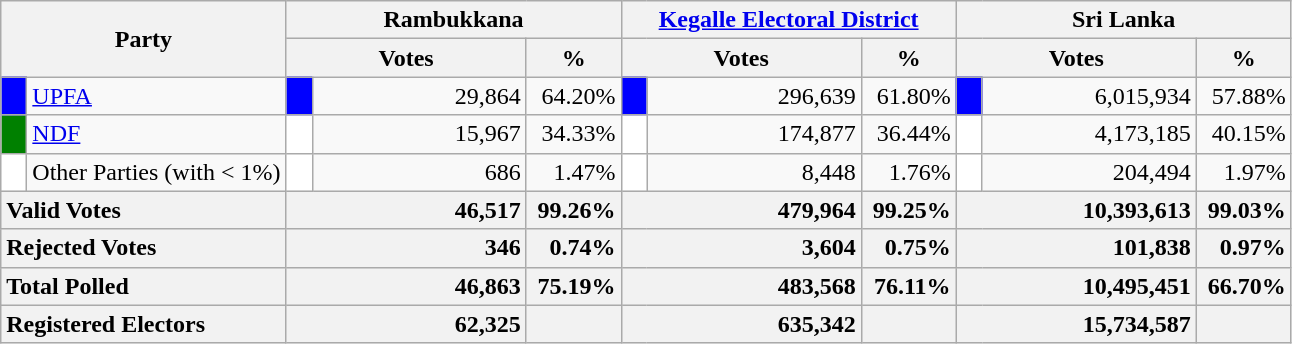<table class="wikitable">
<tr>
<th colspan="2" width="144px"rowspan="2">Party</th>
<th colspan="3" width="216px">Rambukkana</th>
<th colspan="3" width="216px"><a href='#'>Kegalle Electoral District</a></th>
<th colspan="3" width="216px">Sri Lanka</th>
</tr>
<tr>
<th colspan="2" width="144px">Votes</th>
<th>%</th>
<th colspan="2" width="144px">Votes</th>
<th>%</th>
<th colspan="2" width="144px">Votes</th>
<th>%</th>
</tr>
<tr>
<td style="background-color:blue;" width="10px"></td>
<td style="text-align:left;"><a href='#'>UPFA</a></td>
<td style="background-color:blue;" width="10px"></td>
<td style="text-align:right;">29,864</td>
<td style="text-align:right;">64.20%</td>
<td style="background-color:blue;" width="10px"></td>
<td style="text-align:right;">296,639</td>
<td style="text-align:right;">61.80%</td>
<td style="background-color:blue;" width="10px"></td>
<td style="text-align:right;">6,015,934</td>
<td style="text-align:right;">57.88%</td>
</tr>
<tr>
<td style="background-color:green;" width="10px"></td>
<td style="text-align:left;"><a href='#'>NDF</a></td>
<td style="background-color:white;" width="10px"></td>
<td style="text-align:right;">15,967</td>
<td style="text-align:right;">34.33%</td>
<td style="background-color:white;" width="10px"></td>
<td style="text-align:right;">174,877</td>
<td style="text-align:right;">36.44%</td>
<td style="background-color:white;" width="10px"></td>
<td style="text-align:right;">4,173,185</td>
<td style="text-align:right;">40.15%</td>
</tr>
<tr>
<td style="background-color:white;" width="10px"></td>
<td style="text-align:left;">Other Parties (with < 1%)</td>
<td style="background-color:white;" width="10px"></td>
<td style="text-align:right;">686</td>
<td style="text-align:right;">1.47%</td>
<td style="background-color:white;" width="10px"></td>
<td style="text-align:right;">8,448</td>
<td style="text-align:right;">1.76%</td>
<td style="background-color:white;" width="10px"></td>
<td style="text-align:right;">204,494</td>
<td style="text-align:right;">1.97%</td>
</tr>
<tr>
<th colspan="2" width="144px"style="text-align:left;">Valid Votes</th>
<th style="text-align:right;"colspan="2" width="144px">46,517</th>
<th style="text-align:right;">99.26%</th>
<th style="text-align:right;"colspan="2" width="144px">479,964</th>
<th style="text-align:right;">99.25%</th>
<th style="text-align:right;"colspan="2" width="144px">10,393,613</th>
<th style="text-align:right;">99.03%</th>
</tr>
<tr>
<th colspan="2" width="144px"style="text-align:left;">Rejected Votes</th>
<th style="text-align:right;"colspan="2" width="144px">346</th>
<th style="text-align:right;">0.74%</th>
<th style="text-align:right;"colspan="2" width="144px">3,604</th>
<th style="text-align:right;">0.75%</th>
<th style="text-align:right;"colspan="2" width="144px">101,838</th>
<th style="text-align:right;">0.97%</th>
</tr>
<tr>
<th colspan="2" width="144px"style="text-align:left;">Total Polled</th>
<th style="text-align:right;"colspan="2" width="144px">46,863</th>
<th style="text-align:right;">75.19%</th>
<th style="text-align:right;"colspan="2" width="144px">483,568</th>
<th style="text-align:right;">76.11%</th>
<th style="text-align:right;"colspan="2" width="144px">10,495,451</th>
<th style="text-align:right;">66.70%</th>
</tr>
<tr>
<th colspan="2" width="144px"style="text-align:left;">Registered Electors</th>
<th style="text-align:right;"colspan="2" width="144px">62,325</th>
<th></th>
<th style="text-align:right;"colspan="2" width="144px">635,342</th>
<th></th>
<th style="text-align:right;"colspan="2" width="144px">15,734,587</th>
<th></th>
</tr>
</table>
